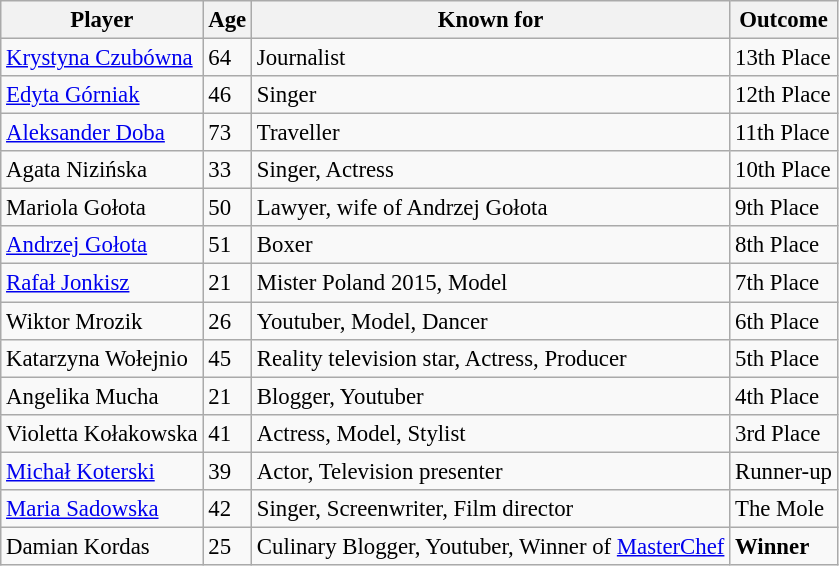<table class="wikitable" style="font-size: 95%;">
<tr>
<th>Player</th>
<th>Age</th>
<th>Known for</th>
<th>Outcome</th>
</tr>
<tr>
<td><a href='#'>Krystyna Czubówna</a></td>
<td>64</td>
<td>Journalist</td>
<td>13th Place</td>
</tr>
<tr>
<td><a href='#'>Edyta Górniak</a></td>
<td>46</td>
<td>Singer</td>
<td>12th Place</td>
</tr>
<tr>
<td><a href='#'>Aleksander Doba</a></td>
<td>73</td>
<td>Traveller</td>
<td>11th Place</td>
</tr>
<tr>
<td>Agata Nizińska</td>
<td>33</td>
<td>Singer, Actress</td>
<td>10th Place</td>
</tr>
<tr>
<td>Mariola Gołota</td>
<td>50</td>
<td>Lawyer, wife of Andrzej Gołota</td>
<td>9th Place</td>
</tr>
<tr>
<td><a href='#'>Andrzej Gołota</a></td>
<td>51</td>
<td>Boxer</td>
<td>8th Place</td>
</tr>
<tr>
<td><a href='#'>Rafał Jonkisz</a></td>
<td>21</td>
<td>Mister Poland 2015, Model</td>
<td>7th Place</td>
</tr>
<tr>
<td>Wiktor Mrozik</td>
<td>26</td>
<td>Youtuber, Model, Dancer</td>
<td>6th Place</td>
</tr>
<tr>
<td>Katarzyna Wołejnio</td>
<td>45</td>
<td>Reality television star, Actress, Producer</td>
<td>5th Place</td>
</tr>
<tr>
<td>Angelika Mucha</td>
<td>21</td>
<td>Blogger, Youtuber</td>
<td>4th Place</td>
</tr>
<tr>
<td>Violetta Kołakowska</td>
<td>41</td>
<td>Actress, Model, Stylist</td>
<td>3rd Place</td>
</tr>
<tr>
<td><a href='#'>Michał Koterski</a></td>
<td>39</td>
<td>Actor, Television presenter</td>
<td>Runner-up</td>
</tr>
<tr>
<td><a href='#'>Maria Sadowska</a></td>
<td>42</td>
<td>Singer, Screenwriter, Film director</td>
<td>The Mole</td>
</tr>
<tr>
<td>Damian Kordas</td>
<td>25</td>
<td>Culinary Blogger, Youtuber, Winner of <a href='#'>MasterChef</a></td>
<td><strong>Winner</strong></td>
</tr>
</table>
